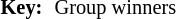<table style="font-size: 85%;">
<tr>
<td height=5></td>
</tr>
<tr>
<td><strong>Key:</strong></td>
<td></td>
<td>Group winners</td>
</tr>
</table>
